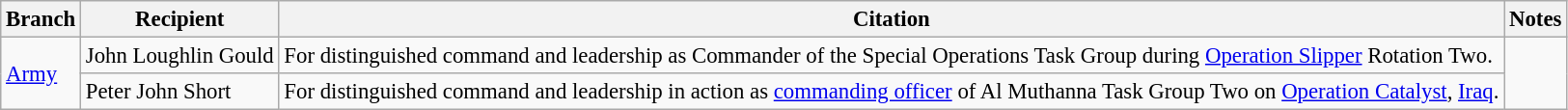<table class="wikitable" style="font-size:95%;">
<tr>
<th>Branch</th>
<th>Recipient</th>
<th>Citation</th>
<th>Notes</th>
</tr>
<tr>
<td rowspan=2><a href='#'>Army</a></td>
<td> John Loughlin Gould</td>
<td>For distinguished command and leadership as Commander of the Special Operations Task Group during <a href='#'>Operation Slipper</a> Rotation Two.</td>
<td rowspan=2></td>
</tr>
<tr>
<td> Peter John Short</td>
<td>For distinguished command and leadership in action as <a href='#'>commanding officer</a> of Al Muthanna Task Group Two on <a href='#'>Operation Catalyst</a>, <a href='#'>Iraq</a>.</td>
</tr>
</table>
